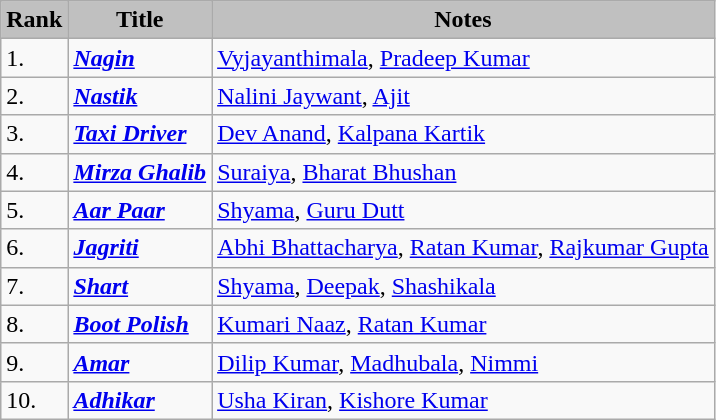<table class="wikitable">
<tr bgcolor="silver" align="center">
<td rowspan="1"><strong>Rank</strong></td>
<td rowspan="1"><strong>Title</strong></td>
<td rowspan="1"><strong>Notes</strong></td>
</tr>
<tr>
<td>1.</td>
<td><strong><em><a href='#'>Nagin</a></em></strong></td>
<td><a href='#'>Vyjayanthimala</a>, <a href='#'>Pradeep Kumar</a></td>
</tr>
<tr>
<td>2.</td>
<td><strong><em><a href='#'>Nastik</a></em></strong></td>
<td><a href='#'>Nalini Jaywant</a>, <a href='#'>Ajit</a></td>
</tr>
<tr>
<td>3.</td>
<td><strong><em><a href='#'>Taxi Driver</a></em></strong></td>
<td><a href='#'>Dev Anand</a>, <a href='#'>Kalpana Kartik</a></td>
</tr>
<tr>
<td>4.</td>
<td><strong><em><a href='#'>Mirza Ghalib</a></em></strong></td>
<td><a href='#'>Suraiya</a>, <a href='#'>Bharat Bhushan</a></td>
</tr>
<tr>
<td>5.</td>
<td><strong><em><a href='#'>Aar Paar</a></em></strong></td>
<td><a href='#'>Shyama</a>, <a href='#'>Guru Dutt</a></td>
</tr>
<tr>
<td>6.</td>
<td><strong><em><a href='#'>Jagriti</a></em></strong></td>
<td><a href='#'>Abhi Bhattacharya</a>, <a href='#'>Ratan Kumar</a>, <a href='#'>Rajkumar Gupta</a></td>
</tr>
<tr>
<td>7.</td>
<td><strong><em><a href='#'>Shart</a></em></strong></td>
<td><a href='#'>Shyama</a>, <a href='#'>Deepak</a>, <a href='#'>Shashikala</a></td>
</tr>
<tr>
<td>8.</td>
<td><strong><em><a href='#'>Boot Polish</a></em></strong></td>
<td><a href='#'>Kumari Naaz</a>, <a href='#'>Ratan Kumar</a></td>
</tr>
<tr>
<td>9.</td>
<td><strong><em><a href='#'>Amar</a></em></strong></td>
<td><a href='#'>Dilip Kumar</a>, <a href='#'>Madhubala</a>, <a href='#'>Nimmi</a></td>
</tr>
<tr>
<td>10.</td>
<td><strong><em><a href='#'>Adhikar</a></em></strong></td>
<td><a href='#'>Usha Kiran</a>, <a href='#'>Kishore Kumar</a></td>
</tr>
</table>
